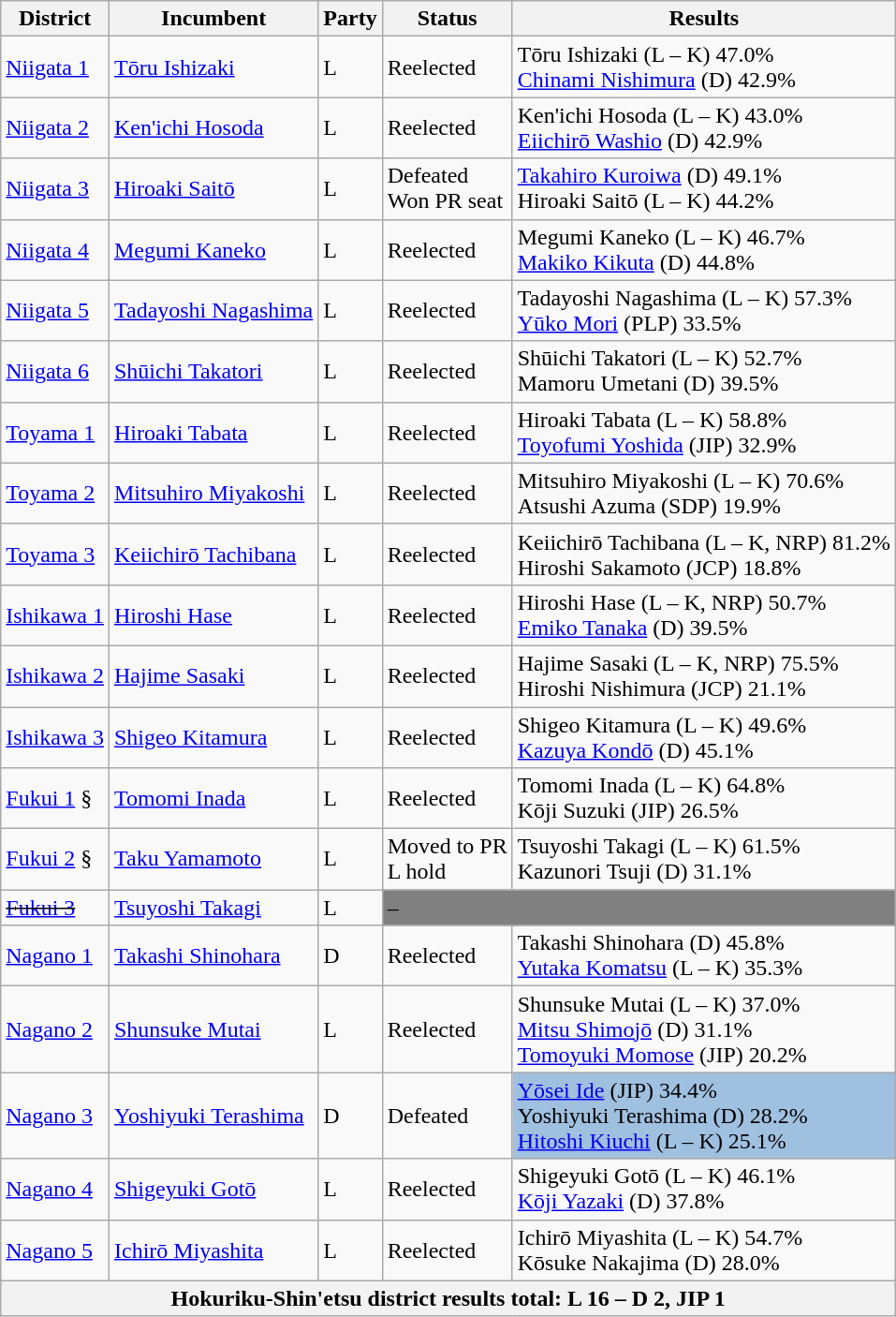<table class="wikitable">
<tr>
<th>District</th>
<th>Incumbent</th>
<th>Party</th>
<th>Status</th>
<th>Results</th>
</tr>
<tr>
<td><a href='#'>Niigata 1</a></td>
<td><a href='#'>Tōru Ishizaki</a></td>
<td>L</td>
<td>Reelected</td>
<td>Tōru Ishizaki (L – K) 47.0%<br><a href='#'>Chinami Nishimura</a> (D) 42.9%</td>
</tr>
<tr>
<td><a href='#'>Niigata 2</a></td>
<td><a href='#'>Ken'ichi Hosoda</a></td>
<td>L</td>
<td>Reelected</td>
<td>Ken'ichi Hosoda (L – K) 43.0%<br><a href='#'>Eiichirō Washio</a> (D) 42.9%</td>
</tr>
<tr>
<td><a href='#'>Niigata 3</a></td>
<td><a href='#'>Hiroaki Saitō</a></td>
<td>L</td>
<td>Defeated<br>Won PR seat</td>
<td><a href='#'>Takahiro Kuroiwa</a> (D) 49.1%<br>Hiroaki Saitō (L – K) 44.2%</td>
</tr>
<tr>
<td><a href='#'>Niigata 4</a></td>
<td><a href='#'>Megumi Kaneko</a></td>
<td>L</td>
<td>Reelected</td>
<td>Megumi Kaneko (L – K) 46.7%<br><a href='#'>Makiko Kikuta</a> (D) 44.8%</td>
</tr>
<tr>
<td><a href='#'>Niigata 5</a></td>
<td><a href='#'>Tadayoshi Nagashima</a></td>
<td>L</td>
<td>Reelected</td>
<td>Tadayoshi Nagashima (L – K) 57.3%<br><a href='#'>Yūko Mori</a> (PLP) 33.5%</td>
</tr>
<tr>
<td><a href='#'>Niigata 6</a></td>
<td><a href='#'>Shūichi Takatori</a></td>
<td>L</td>
<td>Reelected</td>
<td>Shūichi Takatori (L – K) 52.7%<br>Mamoru Umetani (D) 39.5%</td>
</tr>
<tr>
<td><a href='#'>Toyama 1</a></td>
<td><a href='#'>Hiroaki Tabata</a></td>
<td>L</td>
<td>Reelected</td>
<td>Hiroaki Tabata (L – K) 58.8%<br><a href='#'>Toyofumi Yoshida</a> (JIP) 32.9%</td>
</tr>
<tr>
<td><a href='#'>Toyama 2</a></td>
<td><a href='#'>Mitsuhiro Miyakoshi</a></td>
<td>L</td>
<td>Reelected</td>
<td>Mitsuhiro Miyakoshi (L – K) 70.6%<br>Atsushi Azuma (SDP) 19.9%</td>
</tr>
<tr>
<td><a href='#'>Toyama 3</a></td>
<td><a href='#'>Keiichirō Tachibana</a></td>
<td>L</td>
<td>Reelected</td>
<td>Keiichirō Tachibana (L – K, NRP) 81.2%<br>Hiroshi Sakamoto (JCP) 18.8%</td>
</tr>
<tr>
<td><a href='#'>Ishikawa 1</a></td>
<td><a href='#'>Hiroshi Hase</a></td>
<td>L</td>
<td>Reelected</td>
<td>Hiroshi Hase (L – K, NRP) 50.7%<br><a href='#'>Emiko Tanaka</a> (D) 39.5%</td>
</tr>
<tr>
<td><a href='#'>Ishikawa 2</a></td>
<td><a href='#'>Hajime Sasaki</a></td>
<td>L</td>
<td>Reelected</td>
<td>Hajime Sasaki (L – K, NRP) 75.5%<br>Hiroshi Nishimura (JCP) 21.1%</td>
</tr>
<tr>
<td><a href='#'>Ishikawa 3</a></td>
<td><a href='#'>Shigeo Kitamura</a></td>
<td>L</td>
<td>Reelected</td>
<td>Shigeo Kitamura (L – K) 49.6%<br><a href='#'>Kazuya Kondō</a> (D) 45.1%</td>
</tr>
<tr>
<td><a href='#'>Fukui 1</a> §</td>
<td><a href='#'>Tomomi Inada</a></td>
<td>L</td>
<td>Reelected</td>
<td>Tomomi Inada (L – K) 64.8%<br>Kōji Suzuki (JIP) 26.5%</td>
</tr>
<tr>
<td><a href='#'>Fukui 2</a> §</td>
<td><a href='#'>Taku Yamamoto</a></td>
<td>L</td>
<td>Moved to PR<br>L hold</td>
<td>Tsuyoshi Takagi (L – K) 61.5%<br>Kazunori Tsuji (D) 31.1%</td>
</tr>
<tr>
<td><s><a href='#'>Fukui 3</a> </s></td>
<td><a href='#'>Tsuyoshi Takagi</a></td>
<td>L</td>
<td colspan="2" bgcolor="grey">–</td>
</tr>
<tr>
<td><a href='#'>Nagano 1</a></td>
<td><a href='#'>Takashi Shinohara</a></td>
<td>D</td>
<td>Reelected</td>
<td>Takashi Shinohara (D) 45.8%<br><a href='#'>Yutaka Komatsu</a> (L – K) 35.3%</td>
</tr>
<tr>
<td><a href='#'>Nagano 2</a></td>
<td><a href='#'>Shunsuke Mutai</a></td>
<td>L</td>
<td>Reelected</td>
<td>Shunsuke Mutai (L – K) 37.0%<br><a href='#'>Mitsu Shimojō</a> (D) 31.1%<br><a href='#'>Tomoyuki Momose</a> (JIP) 20.2%</td>
</tr>
<tr>
<td><a href='#'>Nagano 3</a></td>
<td><a href='#'>Yoshiyuki Terashima</a></td>
<td>D</td>
<td>Defeated</td>
<td bgcolor="#A0C0E0"><a href='#'>Yōsei Ide</a> (JIP) 34.4%<br>Yoshiyuki Terashima (D) 28.2%<br><a href='#'>Hitoshi Kiuchi</a> (L – K) 25.1%</td>
</tr>
<tr>
<td><a href='#'>Nagano 4</a></td>
<td><a href='#'>Shigeyuki Gotō</a></td>
<td>L</td>
<td>Reelected</td>
<td>Shigeyuki Gotō (L – K) 46.1%<br><a href='#'>Kōji Yazaki</a> (D) 37.8%</td>
</tr>
<tr>
<td><a href='#'>Nagano 5</a></td>
<td><a href='#'>Ichirō Miyashita</a></td>
<td>L</td>
<td>Reelected</td>
<td>Ichirō Miyashita (L – K) 54.7%<br>Kōsuke Nakajima (D) 28.0%</td>
</tr>
<tr>
<th colspan="5">Hokuriku-Shin'etsu district results total: L 16 – D 2, JIP 1</th>
</tr>
</table>
